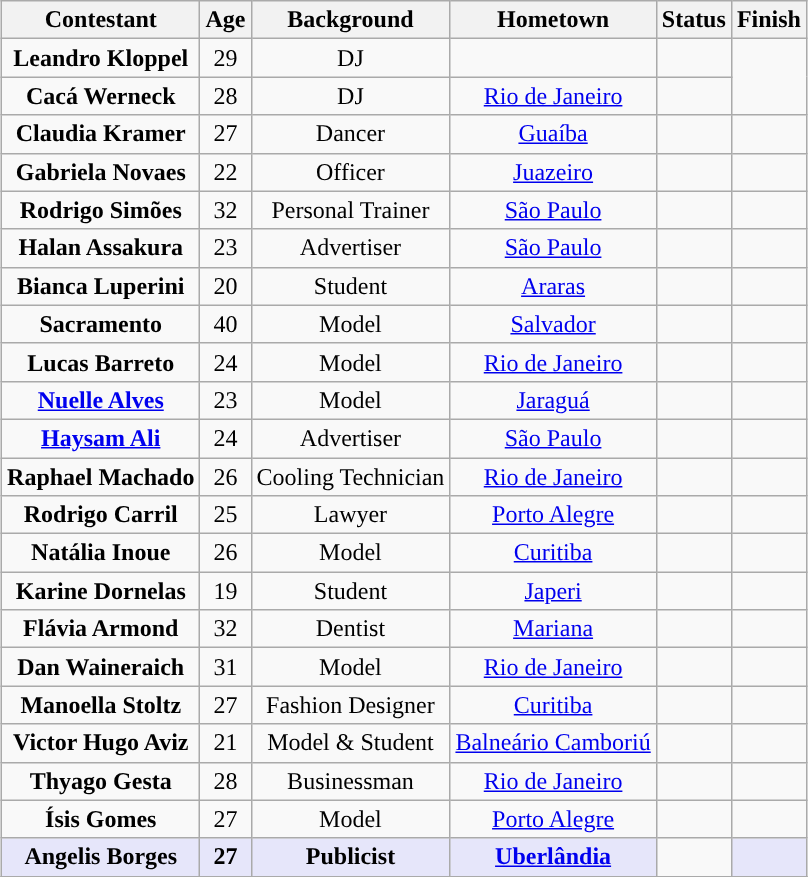<table class= "wikitable sortable" style="text-align: center; margin:auto; align: center">
<tr>
<th>Contestant</th>
<th>Age</th>
<th>Background</th>
<th>Hometown</th>
<th>Status</th>
<th>Finish</th>
</tr>
<tr>
<td><strong>Leandro Kloppel</strong></td>
<td>29</td>
<td>DJ</td>
<td><a href='#'></a></td>
<td></td>
<td rowspan=2 style="text-align:center;"></td>
</tr>
<tr>
<td><strong>Cacá Werneck</strong></td>
<td>28</td>
<td>DJ</td>
<td><a href='#'>Rio de Janeiro</a></td>
<td></td>
</tr>
<tr>
<td><strong>Claudia Kramer</strong></td>
<td>27</td>
<td>Dancer</td>
<td><a href='#'>Guaíba</a></td>
<td></td>
<td></td>
</tr>
<tr>
<td><strong>Gabriela Novaes</strong></td>
<td>22</td>
<td>Officer</td>
<td><a href='#'>Juazeiro</a></td>
<td></td>
<td></td>
</tr>
<tr>
<td><strong>Rodrigo Simões</strong></td>
<td>32</td>
<td>Personal Trainer</td>
<td><a href='#'>São Paulo</a></td>
<td></td>
<td></td>
</tr>
<tr>
<td><strong>Halan Assakura</strong></td>
<td>23</td>
<td>Advertiser</td>
<td><a href='#'>São Paulo</a></td>
<td></td>
<td></td>
</tr>
<tr>
<td><strong>Bianca Luperini</strong></td>
<td>20</td>
<td>Student</td>
<td><a href='#'>Araras</a></td>
<td></td>
<td></td>
</tr>
<tr>
<td><strong>Sacramento</strong></td>
<td>40</td>
<td>Model</td>
<td><a href='#'>Salvador</a></td>
<td></td>
<td></td>
</tr>
<tr>
<td><strong>Lucas Barreto</strong></td>
<td>24</td>
<td>Model</td>
<td><a href='#'>Rio de Janeiro</a></td>
<td></td>
<td></td>
</tr>
<tr>
<td><strong><a href='#'>Nuelle Alves</a></strong></td>
<td>23</td>
<td>Model</td>
<td><a href='#'>Jaraguá</a></td>
<td></td>
<td></td>
</tr>
<tr>
<td><strong><a href='#'>Haysam Ali</a></strong></td>
<td>24</td>
<td>Advertiser</td>
<td><a href='#'>São Paulo</a></td>
<td></td>
<td></td>
</tr>
<tr>
<td nowrap><strong>Raphael Machado</strong></td>
<td>26</td>
<td>Cooling Technician</td>
<td><a href='#'>Rio de Janeiro</a></td>
<td></td>
<td></td>
</tr>
<tr>
<td><strong>Rodrigo Carril</strong></td>
<td>25</td>
<td>Lawyer</td>
<td><a href='#'>Porto Alegre</a></td>
<td></td>
<td></td>
</tr>
<tr>
<td><strong>Natália Inoue</strong></td>
<td>26</td>
<td>Model</td>
<td><a href='#'>Curitiba</a></td>
<td></td>
<td></td>
</tr>
<tr>
<td><strong>Karine Dornelas</strong></td>
<td>19</td>
<td>Student</td>
<td><a href='#'>Japeri</a></td>
<td></td>
<td></td>
</tr>
<tr>
<td><strong>Flávia Armond</strong></td>
<td>32</td>
<td>Dentist</td>
<td><a href='#'>Mariana</a></td>
<td></td>
<td></td>
</tr>
<tr>
<td><strong>Dan Waineraich</strong></td>
<td>31</td>
<td>Model</td>
<td><a href='#'>Rio de Janeiro</a></td>
<td></td>
<td></td>
</tr>
<tr>
<td><strong>Manoella Stoltz</strong></td>
<td>27</td>
<td>Fashion Designer</td>
<td><a href='#'>Curitiba</a></td>
<td></td>
<td></td>
</tr>
<tr>
<td><strong>Victor Hugo Aviz</strong></td>
<td>21</td>
<td>Model & Student</td>
<td><a href='#'>Balneário Camboriú</a></td>
<td></td>
<td></td>
</tr>
<tr>
<td><strong>Thyago Gesta</strong></td>
<td>28</td>
<td>Businessman</td>
<td><a href='#'>Rio de Janeiro</a></td>
<td></td>
<td></td>
</tr>
<tr>
<td><strong>Ísis Gomes</strong></td>
<td>27</td>
<td>Model</td>
<td><a href='#'>Porto Alegre</a></td>
<td></td>
<td></td>
</tr>
<tr>
<td bgcolor="E6E6FA" nowrap><strong>Angelis Borges</strong></td>
<td bgcolor="E6E6FA"><strong>27</strong></td>
<td bgcolor="E6E6FA"><strong>Publicist</strong></td>
<td bgcolor="E6E6FA"><strong><a href='#'>Uberlândia</a></strong></td>
<td></td>
<td bgcolor="E6E6FA"><strong></strong></td>
</tr>
<tr>
</tr>
</table>
